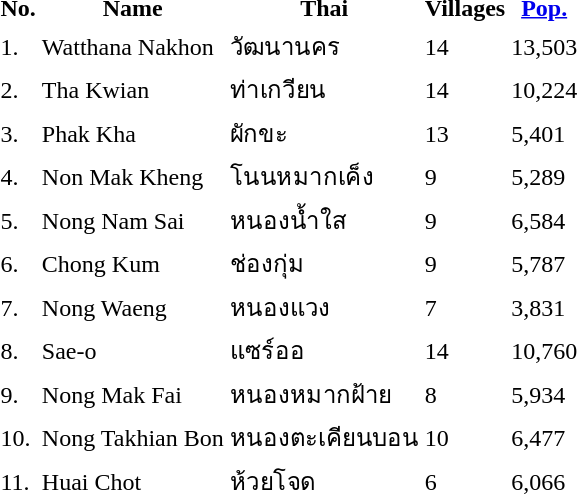<table>
<tr>
<th>No.</th>
<th>Name</th>
<th>Thai</th>
<th>Villages</th>
<th><a href='#'>Pop.</a></th>
</tr>
<tr>
<td>1.</td>
<td>Watthana Nakhon</td>
<td>วัฒนานคร</td>
<td>14</td>
<td>13,503</td>
</tr>
<tr>
<td>2.</td>
<td>Tha Kwian</td>
<td>ท่าเกวียน</td>
<td>14</td>
<td>10,224</td>
</tr>
<tr>
<td>3.</td>
<td>Phak Kha</td>
<td>ผักขะ</td>
<td>13</td>
<td>5,401</td>
</tr>
<tr>
<td>4.</td>
<td>Non Mak Kheng</td>
<td>โนนหมากเค็ง</td>
<td>9</td>
<td>5,289</td>
</tr>
<tr>
<td>5.</td>
<td>Nong Nam Sai</td>
<td>หนองน้ำใส</td>
<td>9</td>
<td>6,584</td>
</tr>
<tr>
<td>6.</td>
<td>Chong Kum</td>
<td>ช่องกุ่ม</td>
<td>9</td>
<td>5,787</td>
</tr>
<tr>
<td>7.</td>
<td>Nong Waeng</td>
<td>หนองแวง</td>
<td>7</td>
<td>3,831</td>
</tr>
<tr>
<td>8.</td>
<td>Sae-o</td>
<td>แซร์ออ</td>
<td>14</td>
<td>10,760</td>
</tr>
<tr>
<td>9.</td>
<td>Nong Mak Fai</td>
<td>หนองหมากฝ้าย</td>
<td>8</td>
<td>5,934</td>
</tr>
<tr>
<td>10.</td>
<td>Nong Takhian Bon</td>
<td>หนองตะเคียนบอน</td>
<td>10</td>
<td>6,477</td>
</tr>
<tr>
<td>11.</td>
<td>Huai Chot</td>
<td>ห้วยโจด</td>
<td>6</td>
<td>6,066</td>
</tr>
</table>
